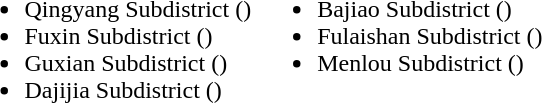<table>
<tr>
<td valign="top"><br><ul><li>Qingyang Subdistrict ()</li><li>Fuxin Subdistrict ()</li><li>Guxian Subdistrict ()</li><li>Dajijia Subdistrict ()</li></ul></td>
<td valign="top"><br><ul><li>Bajiao Subdistrict ()</li><li>Fulaishan Subdistrict ()</li><li>Menlou Subdistrict ()</li></ul></td>
</tr>
</table>
